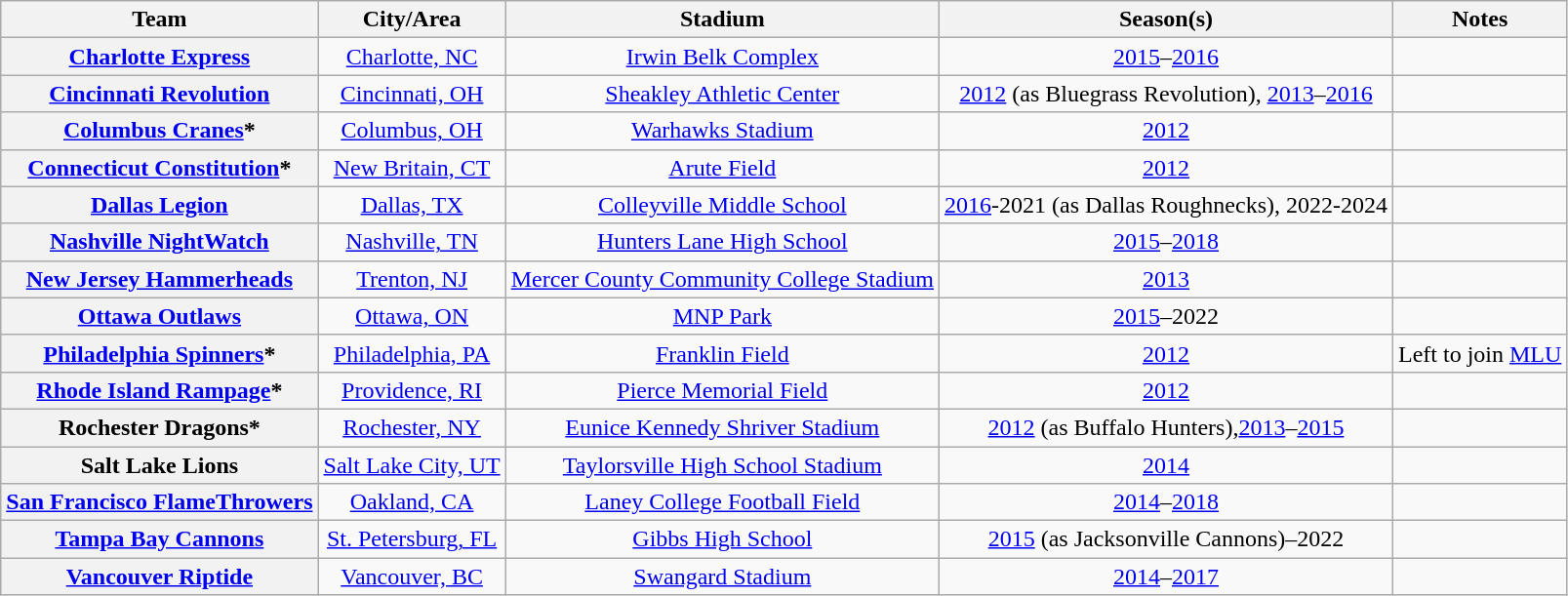<table class="wikitable plainrowheaders" style="text-align:center">
<tr>
<th scope="col">Team</th>
<th scope="col">City/Area</th>
<th scope="col">Stadium</th>
<th scope="col">Season(s)</th>
<th scope="col">Notes</th>
</tr>
<tr>
<th scope="row"><a href='#'>Charlotte Express</a></th>
<td><a href='#'>Charlotte, NC</a></td>
<td><a href='#'>Irwin Belk Complex</a></td>
<td><a href='#'>2015</a>–<a href='#'>2016</a></td>
<td></td>
</tr>
<tr>
<th scope="row"><a href='#'>Cincinnati Revolution</a></th>
<td><a href='#'>Cincinnati, OH</a></td>
<td><a href='#'>Sheakley Athletic Center</a></td>
<td><a href='#'>2012</a> (as Bluegrass Revolution), <a href='#'>2013</a>–<a href='#'>2016</a></td>
<td></td>
</tr>
<tr>
<th scope="row"><a href='#'>Columbus Cranes</a>*</th>
<td><a href='#'>Columbus, OH</a></td>
<td><a href='#'>Warhawks Stadium</a></td>
<td><a href='#'>2012</a></td>
<td></td>
</tr>
<tr>
<th scope="row"><a href='#'>Connecticut Constitution</a>*</th>
<td><a href='#'>New Britain, CT</a></td>
<td><a href='#'>Arute Field</a></td>
<td><a href='#'>2012</a></td>
<td></td>
</tr>
<tr>
<th scope="row"><a href='#'>Dallas Legion</a></th>
<td><a href='#'>Dallas, TX</a></td>
<td><a href='#'>Colleyville Middle School</a></td>
<td><a href='#'>2016</a>-2021 (as Dallas Roughnecks), 2022-2024</td>
<td></td>
</tr>
<tr>
<th scope="row"><a href='#'>Nashville NightWatch</a></th>
<td><a href='#'>Nashville, TN</a></td>
<td><a href='#'>Hunters Lane High School</a></td>
<td><a href='#'>2015</a>–<a href='#'>2018</a></td>
<td></td>
</tr>
<tr>
<th scope="row"><a href='#'>New Jersey Hammerheads</a></th>
<td><a href='#'>Trenton, NJ</a></td>
<td><a href='#'>Mercer County Community College Stadium</a></td>
<td><a href='#'>2013</a></td>
<td></td>
</tr>
<tr>
<th scope="row"><a href='#'>Ottawa Outlaws</a></th>
<td><a href='#'>Ottawa, ON</a></td>
<td><a href='#'>MNP Park</a></td>
<td><a href='#'>2015</a>–2022</td>
<td></td>
</tr>
<tr>
<th scope="row"><a href='#'>Philadelphia Spinners</a>*</th>
<td><a href='#'>Philadelphia, PA</a></td>
<td><a href='#'>Franklin Field</a></td>
<td><a href='#'>2012</a></td>
<td>Left to join <a href='#'>MLU</a></td>
</tr>
<tr>
<th scope="row"><a href='#'>Rhode Island Rampage</a>*</th>
<td><a href='#'>Providence, RI</a></td>
<td><a href='#'>Pierce Memorial Field</a></td>
<td><a href='#'>2012</a></td>
<td></td>
</tr>
<tr>
<th scope="row">Rochester Dragons*</th>
<td><a href='#'>Rochester, NY</a></td>
<td><a href='#'>Eunice Kennedy Shriver Stadium</a></td>
<td><a href='#'>2012</a> (as Buffalo Hunters),<a href='#'>2013</a>–<a href='#'>2015</a></td>
<td></td>
</tr>
<tr>
<th scope="row">Salt Lake Lions</th>
<td><a href='#'>Salt Lake City, UT</a></td>
<td><a href='#'>Taylorsville High School Stadium</a></td>
<td><a href='#'>2014</a></td>
<td></td>
</tr>
<tr>
<th scope="row"><a href='#'>San Francisco FlameThrowers</a></th>
<td><a href='#'>Oakland, CA</a></td>
<td><a href='#'>Laney College Football Field</a></td>
<td><a href='#'>2014</a>–<a href='#'>2018</a></td>
<td></td>
</tr>
<tr>
<th scope="row"><a href='#'>Tampa Bay Cannons</a></th>
<td><a href='#'>St. Petersburg, FL</a></td>
<td><a href='#'>Gibbs High School</a></td>
<td><a href='#'>2015</a> (as Jacksonville Cannons)–2022</td>
<td></td>
</tr>
<tr>
<th scope="row"><a href='#'>Vancouver Riptide</a></th>
<td><a href='#'>Vancouver, BC</a></td>
<td><a href='#'>Swangard Stadium</a></td>
<td><a href='#'>2014</a>–<a href='#'>2017</a></td>
<td></td>
</tr>
</table>
